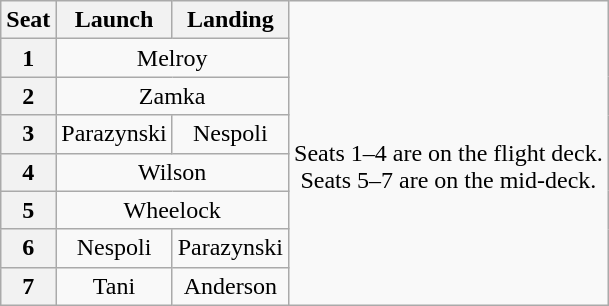<table class="wikitable" style="text-align:center">
<tr>
<th>Seat</th>
<th>Launch</th>
<th>Landing</th>
<td rowspan=8><br>Seats 1–4 are on the flight deck.<br>Seats 5–7 are on the mid-deck.</td>
</tr>
<tr>
<th>1</th>
<td colspan=2>Melroy</td>
</tr>
<tr>
<th>2</th>
<td colspan=2>Zamka</td>
</tr>
<tr>
<th>3</th>
<td>Parazynski</td>
<td>Nespoli</td>
</tr>
<tr>
<th>4</th>
<td colspan=2>Wilson</td>
</tr>
<tr>
<th>5</th>
<td colspan=2>Wheelock</td>
</tr>
<tr>
<th>6</th>
<td>Nespoli</td>
<td>Parazynski</td>
</tr>
<tr>
<th>7</th>
<td>Tani</td>
<td>Anderson</td>
</tr>
</table>
